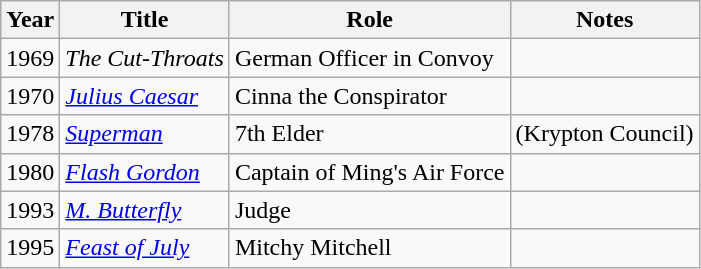<table class="wikitable">
<tr>
<th>Year</th>
<th>Title</th>
<th>Role</th>
<th>Notes</th>
</tr>
<tr>
<td>1969</td>
<td><em>The Cut-Throats</em></td>
<td>German Officer in Convoy</td>
<td></td>
</tr>
<tr>
<td>1970</td>
<td><em><a href='#'>Julius Caesar</a></em></td>
<td>Cinna the Conspirator</td>
<td></td>
</tr>
<tr>
<td>1978</td>
<td><em><a href='#'>Superman</a></em></td>
<td>7th Elder</td>
<td>(Krypton Council)</td>
</tr>
<tr>
<td>1980</td>
<td><em><a href='#'>Flash Gordon</a></em></td>
<td>Captain of Ming's Air Force</td>
<td></td>
</tr>
<tr>
<td>1993</td>
<td><em><a href='#'>M. Butterfly</a></em></td>
<td>Judge</td>
<td></td>
</tr>
<tr>
<td>1995</td>
<td><em><a href='#'>Feast of July</a></em></td>
<td>Mitchy Mitchell</td>
<td></td>
</tr>
</table>
